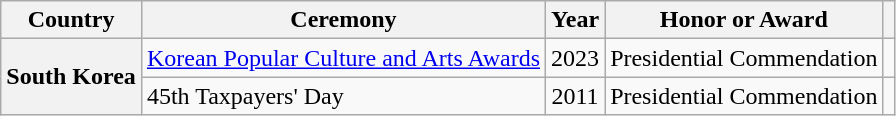<table class="wikitable plainrowheaders" style="margin-right: 0;">
<tr>
<th scope="col">Country</th>
<th scope="col">Ceremony</th>
<th scope="col">Year</th>
<th scope="col">Honor or Award</th>
<th scope="col" class="unsortable"></th>
</tr>
<tr>
<th scope="row" rowspan="2">South Korea</th>
<td><a href='#'>Korean Popular Culture and Arts Awards</a></td>
<td style="text-align:center">2023</td>
<td>Presidential Commendation</td>
<td style="text-align:center"></td>
</tr>
<tr>
<td>45th Taxpayers' Day</td>
<td style="text-align:center">2011</td>
<td>Presidential Commendation</td>
<td style="text-align:center"></td>
</tr>
</table>
